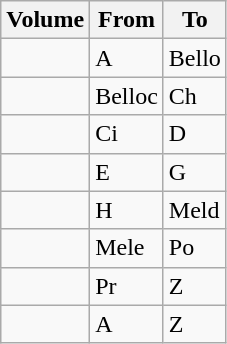<table align="center" class="wikitable" style="margin-left: 30px;">
<tr>
<th>Volume</th>
<th>From</th>
<th>To</th>
</tr>
<tr>
<td></td>
<td>A</td>
<td>Bello</td>
</tr>
<tr>
<td></td>
<td>Belloc</td>
<td>Ch</td>
</tr>
<tr>
<td></td>
<td>Ci</td>
<td>D</td>
</tr>
<tr>
<td></td>
<td>E</td>
<td>G</td>
</tr>
<tr>
<td></td>
<td>H</td>
<td>Meld</td>
</tr>
<tr>
<td></td>
<td>Mele</td>
<td>Po</td>
</tr>
<tr>
<td></td>
<td>Pr</td>
<td>Z</td>
</tr>
<tr>
<td></td>
<td>A</td>
<td>Z</td>
</tr>
</table>
